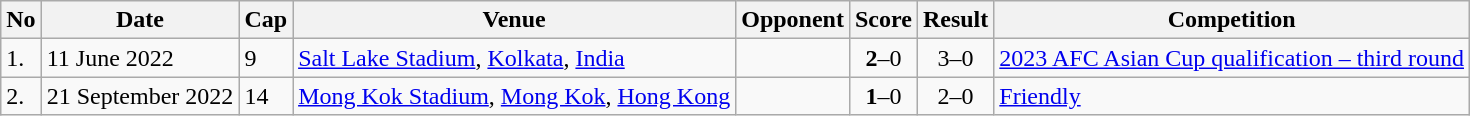<table class="wikitable sortable">
<tr>
<th>No</th>
<th>Date</th>
<th>Cap</th>
<th>Venue</th>
<th>Opponent</th>
<th>Score</th>
<th>Result</th>
<th>Competition</th>
</tr>
<tr>
<td>1.</td>
<td>11 June 2022</td>
<td>9</td>
<td><a href='#'>Salt Lake Stadium</a>, <a href='#'>Kolkata</a>, <a href='#'>India</a></td>
<td></td>
<td align=center><strong>2</strong>–0</td>
<td align=center>3–0</td>
<td><a href='#'>2023 AFC Asian Cup qualification – third round</a></td>
</tr>
<tr>
<td>2.</td>
<td>21 September 2022</td>
<td>14</td>
<td><a href='#'>Mong Kok Stadium</a>, <a href='#'>Mong Kok</a>, <a href='#'>Hong Kong</a></td>
<td></td>
<td align=center><strong>1</strong>–0</td>
<td align=center>2–0</td>
<td><a href='#'>Friendly</a></td>
</tr>
</table>
